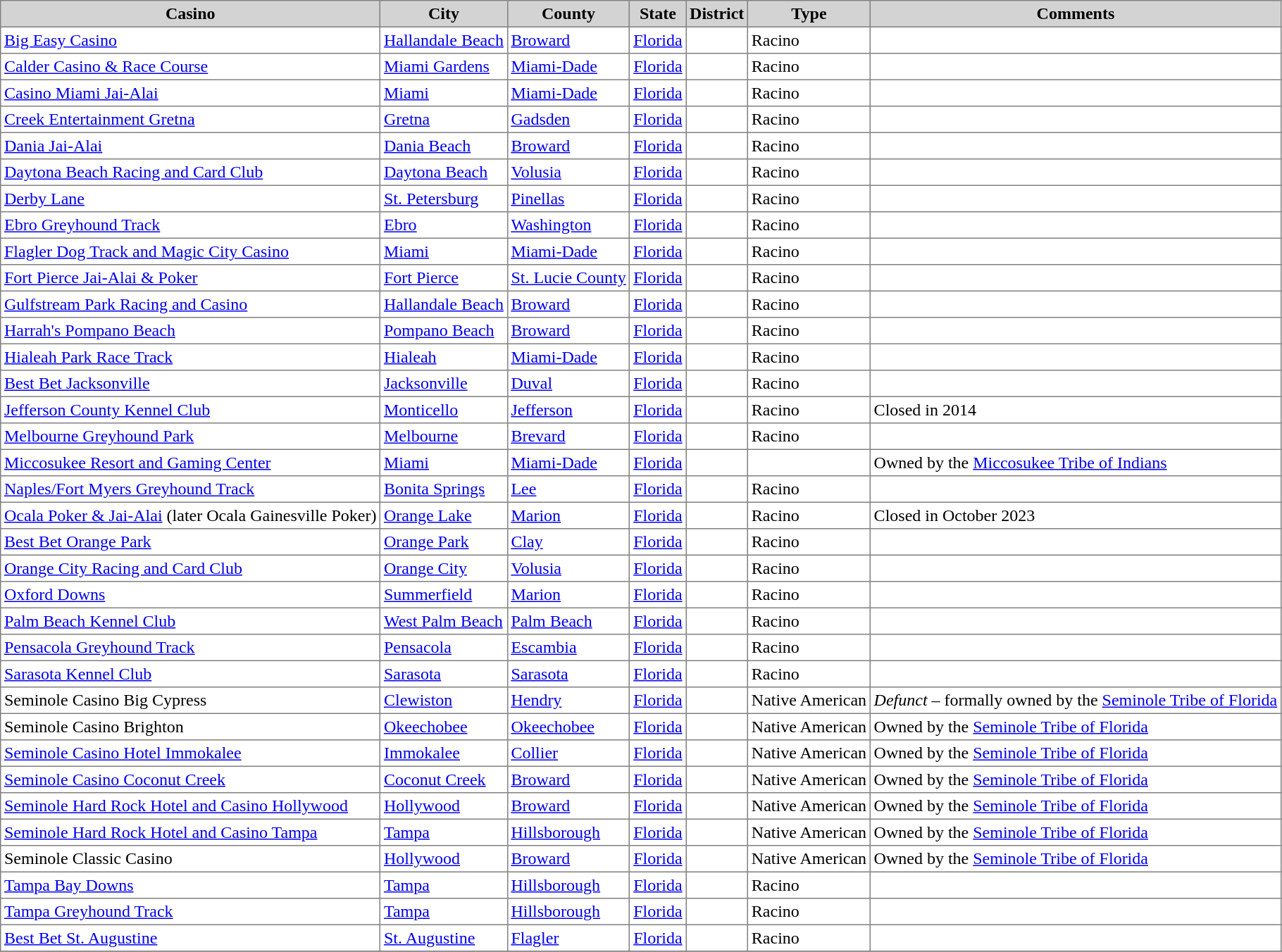<table class="toccolours sortable" border="1" cellpadding="3" style="border-collapse:collapse">
<tr bgcolor="lightgrey">
<th>Casino</th>
<th>City</th>
<th>County</th>
<th>State</th>
<th>District</th>
<th>Type</th>
<th>Comments<br><onlyinclude></th>
</tr>
<tr>
<td><a href='#'>Big Easy Casino</a></td>
<td><a href='#'>Hallandale Beach</a></td>
<td><a href='#'>Broward</a></td>
<td><a href='#'>Florida</a></td>
<td></td>
<td>Racino</td>
<td></td>
</tr>
<tr>
<td><a href='#'>Calder Casino & Race Course</a></td>
<td><a href='#'>Miami Gardens</a></td>
<td><a href='#'>Miami-Dade</a></td>
<td><a href='#'>Florida</a></td>
<td></td>
<td>Racino</td>
<td></td>
</tr>
<tr>
<td><a href='#'>Casino Miami Jai-Alai</a></td>
<td><a href='#'>Miami</a></td>
<td><a href='#'>Miami-Dade</a></td>
<td><a href='#'>Florida</a></td>
<td></td>
<td>Racino</td>
<td></td>
</tr>
<tr>
<td><a href='#'>Creek Entertainment Gretna</a></td>
<td><a href='#'>Gretna</a></td>
<td><a href='#'>Gadsden</a></td>
<td><a href='#'>Florida</a></td>
<td></td>
<td>Racino</td>
<td></td>
</tr>
<tr>
<td><a href='#'>Dania Jai-Alai</a></td>
<td><a href='#'>Dania Beach</a></td>
<td><a href='#'>Broward</a></td>
<td><a href='#'>Florida</a></td>
<td></td>
<td>Racino</td>
<td></td>
</tr>
<tr>
<td><a href='#'>Daytona Beach Racing and Card Club</a></td>
<td><a href='#'>Daytona Beach</a></td>
<td><a href='#'>Volusia</a></td>
<td><a href='#'>Florida</a></td>
<td></td>
<td>Racino</td>
<td></td>
</tr>
<tr>
<td><a href='#'>Derby Lane</a></td>
<td><a href='#'>St. Petersburg</a></td>
<td><a href='#'>Pinellas</a></td>
<td><a href='#'>Florida</a></td>
<td></td>
<td>Racino</td>
<td></td>
</tr>
<tr>
<td><a href='#'>Ebro Greyhound Track</a></td>
<td><a href='#'>Ebro</a></td>
<td><a href='#'>Washington</a></td>
<td><a href='#'>Florida</a></td>
<td></td>
<td>Racino</td>
<td></td>
</tr>
<tr>
<td><a href='#'>Flagler Dog Track and Magic City Casino</a></td>
<td><a href='#'>Miami</a></td>
<td><a href='#'>Miami-Dade</a></td>
<td><a href='#'>Florida</a></td>
<td></td>
<td>Racino</td>
<td></td>
</tr>
<tr>
<td><a href='#'>Fort Pierce Jai-Alai & Poker</a></td>
<td><a href='#'>Fort Pierce</a></td>
<td><a href='#'>St. Lucie County</a></td>
<td><a href='#'>Florida</a></td>
<td></td>
<td>Racino</td>
<td></td>
</tr>
<tr>
<td><a href='#'>Gulfstream Park Racing and Casino</a></td>
<td><a href='#'>Hallandale Beach</a></td>
<td><a href='#'>Broward</a></td>
<td><a href='#'>Florida</a></td>
<td></td>
<td>Racino</td>
<td></td>
</tr>
<tr>
<td><a href='#'>Harrah's Pompano Beach</a></td>
<td><a href='#'>Pompano Beach</a></td>
<td><a href='#'>Broward</a></td>
<td><a href='#'>Florida</a></td>
<td></td>
<td>Racino</td>
<td></td>
</tr>
<tr>
<td><a href='#'>Hialeah Park Race Track</a></td>
<td><a href='#'>Hialeah</a></td>
<td><a href='#'>Miami-Dade</a></td>
<td><a href='#'>Florida</a></td>
<td></td>
<td>Racino</td>
<td></td>
</tr>
<tr>
<td><a href='#'>Best Bet Jacksonville</a></td>
<td><a href='#'>Jacksonville</a></td>
<td><a href='#'>Duval</a></td>
<td><a href='#'>Florida</a></td>
<td></td>
<td>Racino</td>
<td></td>
</tr>
<tr>
<td><a href='#'>Jefferson County Kennel Club</a></td>
<td><a href='#'>Monticello</a></td>
<td><a href='#'>Jefferson</a></td>
<td><a href='#'>Florida</a></td>
<td></td>
<td>Racino</td>
<td>Closed in 2014</td>
</tr>
<tr>
<td><a href='#'>Melbourne Greyhound Park</a></td>
<td><a href='#'>Melbourne</a></td>
<td><a href='#'>Brevard</a></td>
<td><a href='#'>Florida</a></td>
<td></td>
<td>Racino</td>
<td></td>
</tr>
<tr>
<td><a href='#'>Miccosukee Resort and Gaming Center</a></td>
<td><a href='#'>Miami</a></td>
<td><a href='#'>Miami-Dade</a></td>
<td><a href='#'>Florida</a></td>
<td></td>
<td></td>
<td>Owned by the <a href='#'>Miccosukee Tribe of Indians</a></td>
</tr>
<tr>
<td><a href='#'>Naples/Fort Myers Greyhound Track</a></td>
<td><a href='#'>Bonita Springs</a></td>
<td><a href='#'>Lee</a></td>
<td><a href='#'>Florida</a></td>
<td></td>
<td>Racino</td>
<td></td>
</tr>
<tr>
<td><a href='#'>Ocala Poker & Jai-Alai</a> (later Ocala Gainesville Poker)</td>
<td><a href='#'>Orange Lake</a></td>
<td><a href='#'>Marion</a></td>
<td><a href='#'>Florida</a></td>
<td></td>
<td>Racino</td>
<td>Closed in October 2023</td>
</tr>
<tr>
<td><a href='#'>Best Bet Orange Park</a></td>
<td><a href='#'>Orange Park</a></td>
<td><a href='#'>Clay</a></td>
<td><a href='#'>Florida</a></td>
<td></td>
<td>Racino</td>
<td></td>
</tr>
<tr>
<td><a href='#'>Orange City Racing and Card Club</a></td>
<td><a href='#'>Orange City</a></td>
<td><a href='#'>Volusia</a></td>
<td><a href='#'>Florida</a></td>
<td></td>
<td>Racino</td>
<td></td>
</tr>
<tr>
<td><a href='#'>Oxford Downs</a></td>
<td><a href='#'>Summerfield</a></td>
<td><a href='#'>Marion</a></td>
<td><a href='#'>Florida</a></td>
<td></td>
<td>Racino</td>
<td></td>
</tr>
<tr>
<td><a href='#'>Palm Beach Kennel Club</a></td>
<td><a href='#'>West Palm Beach</a></td>
<td><a href='#'>Palm Beach</a></td>
<td><a href='#'>Florida</a></td>
<td></td>
<td>Racino</td>
<td></td>
</tr>
<tr>
<td><a href='#'>Pensacola Greyhound Track</a></td>
<td><a href='#'>Pensacola</a></td>
<td><a href='#'>Escambia</a></td>
<td><a href='#'>Florida</a></td>
<td></td>
<td>Racino</td>
<td></td>
</tr>
<tr>
<td><a href='#'>Sarasota Kennel Club</a></td>
<td><a href='#'>Sarasota</a></td>
<td><a href='#'>Sarasota</a></td>
<td><a href='#'>Florida</a></td>
<td></td>
<td>Racino</td>
<td></td>
</tr>
<tr>
<td>Seminole Casino Big Cypress</td>
<td><a href='#'>Clewiston</a></td>
<td><a href='#'>Hendry</a></td>
<td><a href='#'>Florida</a></td>
<td></td>
<td>Native American</td>
<td><em>Defunct</em> – formally owned by the <a href='#'>Seminole Tribe of Florida</a></td>
</tr>
<tr>
<td>Seminole Casino Brighton</td>
<td><a href='#'>Okeechobee</a></td>
<td><a href='#'>Okeechobee</a></td>
<td><a href='#'>Florida</a></td>
<td></td>
<td>Native American</td>
<td>Owned by the <a href='#'>Seminole Tribe of Florida</a></td>
</tr>
<tr>
<td><a href='#'>Seminole Casino Hotel Immokalee</a></td>
<td><a href='#'>Immokalee</a></td>
<td><a href='#'>Collier</a></td>
<td><a href='#'>Florida</a></td>
<td></td>
<td>Native American</td>
<td>Owned by the <a href='#'>Seminole Tribe of Florida</a></td>
</tr>
<tr>
<td><a href='#'>Seminole Casino Coconut Creek</a></td>
<td><a href='#'>Coconut Creek</a></td>
<td><a href='#'>Broward</a></td>
<td><a href='#'>Florida</a></td>
<td></td>
<td>Native American</td>
<td>Owned by the <a href='#'>Seminole Tribe of Florida</a></td>
</tr>
<tr>
<td><a href='#'>Seminole Hard Rock Hotel and Casino Hollywood</a></td>
<td><a href='#'>Hollywood</a></td>
<td><a href='#'>Broward</a></td>
<td><a href='#'>Florida</a></td>
<td></td>
<td>Native American</td>
<td>Owned by the <a href='#'>Seminole Tribe of Florida</a></td>
</tr>
<tr>
<td><a href='#'>Seminole Hard Rock Hotel and Casino Tampa</a></td>
<td><a href='#'>Tampa</a></td>
<td><a href='#'>Hillsborough</a></td>
<td><a href='#'>Florida</a></td>
<td></td>
<td>Native American</td>
<td>Owned by the <a href='#'>Seminole Tribe of Florida</a></td>
</tr>
<tr>
<td>Seminole Classic Casino</td>
<td><a href='#'>Hollywood</a></td>
<td><a href='#'>Broward</a></td>
<td><a href='#'>Florida</a></td>
<td></td>
<td>Native American</td>
<td>Owned by the <a href='#'>Seminole Tribe of Florida</a></td>
</tr>
<tr>
<td><a href='#'>Tampa Bay Downs</a></td>
<td><a href='#'>Tampa</a></td>
<td><a href='#'>Hillsborough</a></td>
<td><a href='#'>Florida</a></td>
<td></td>
<td>Racino</td>
<td></td>
</tr>
<tr>
<td><a href='#'>Tampa Greyhound Track</a></td>
<td><a href='#'>Tampa</a></td>
<td><a href='#'>Hillsborough</a></td>
<td><a href='#'>Florida</a></td>
<td></td>
<td>Racino</td>
<td></td>
</tr>
<tr>
<td><a href='#'>Best Bet St. Augustine</a></td>
<td><a href='#'>St. Augustine</a></td>
<td><a href='#'>Flagler</a></td>
<td><a href='#'>Florida</a></td>
<td></td>
<td>Racino</td>
<td></td>
</tr>
<tr>
</tr>
</table>
